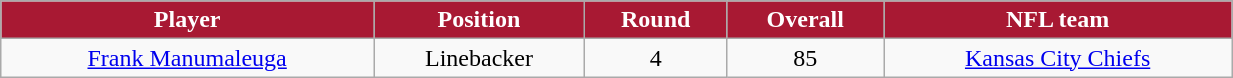<table class="wikitable" width="65%">
<tr align="center" style="background:#A81933;color:#FFFFFF;">
<td><strong>Player</strong></td>
<td><strong>Position</strong></td>
<td><strong>Round</strong></td>
<td><strong>Overall</strong></td>
<td><strong>NFL team</strong></td>
</tr>
<tr align="center" bgcolor="">
<td><a href='#'>Frank Manumaleuga</a></td>
<td>Linebacker</td>
<td>4</td>
<td>85</td>
<td><a href='#'>Kansas City Chiefs</a></td>
</tr>
</table>
